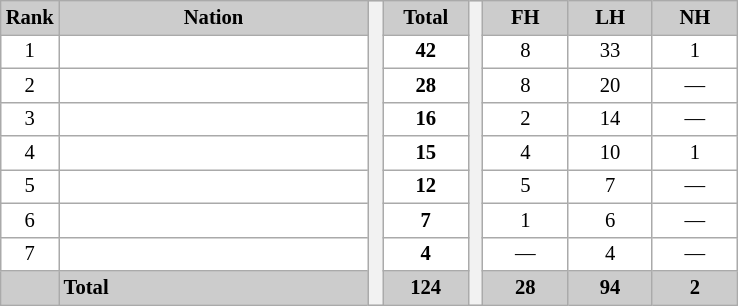<table class="wikitable plainrowheaders" style="background:#fff; font-size:86%; line-height:16px; border:grey solid 1px; border-collapse:collapse;">
<tr style="background:#ccc; text-align:center;">
<th style="background:#ccc;">Rank</th>
<th style="background:#ccc;">Nation</th>
<th rowspan="9" width="2"> </th>
<th width="50" style="background:#ccc;">Total</th>
<th rowspan="9" width="2"> </th>
<th width="50" style="background:#ccc;">FH</th>
<th width="50" style="background:#ccc;">LH</th>
<th width="50" style="background:#ccc;">NH</th>
</tr>
<tr align=center>
<td align=center>1</td>
<td align=left width=200></td>
<td><strong>42</strong></td>
<td>8</td>
<td>33</td>
<td>1</td>
</tr>
<tr align=center>
<td align=center>2</td>
<td align=left></td>
<td><strong>28</strong></td>
<td>8</td>
<td>20</td>
<td>—</td>
</tr>
<tr align=center>
<td align=center>3</td>
<td align=left></td>
<td><strong>16</strong></td>
<td>2</td>
<td>14</td>
<td>—</td>
</tr>
<tr align=center>
<td align=center>4</td>
<td align=left></td>
<td><strong>15</strong></td>
<td>4</td>
<td>10</td>
<td>1</td>
</tr>
<tr align=center>
<td align=center>5</td>
<td align=left></td>
<td><strong>12</strong></td>
<td>5</td>
<td>7</td>
<td>—</td>
</tr>
<tr align=center>
<td align=center>6</td>
<td align=left></td>
<td><strong>7</strong></td>
<td>1</td>
<td>6</td>
<td>—</td>
</tr>
<tr align=center>
<td align=center>7</td>
<td align=left></td>
<td><strong>4</strong></td>
<td>—</td>
<td>4</td>
<td>—</td>
</tr>
<tr bgcolor=#D3D3D3 align=center>
<th style="background:#ccc;"></th>
<td style="background:#ccc;" align=left><strong>Total</strong></td>
<th style="background:#ccc;">124</th>
<th style="background:#ccc;">28</th>
<th style="background:#ccc;">94</th>
<th style="background:#ccc;">2</th>
</tr>
</table>
